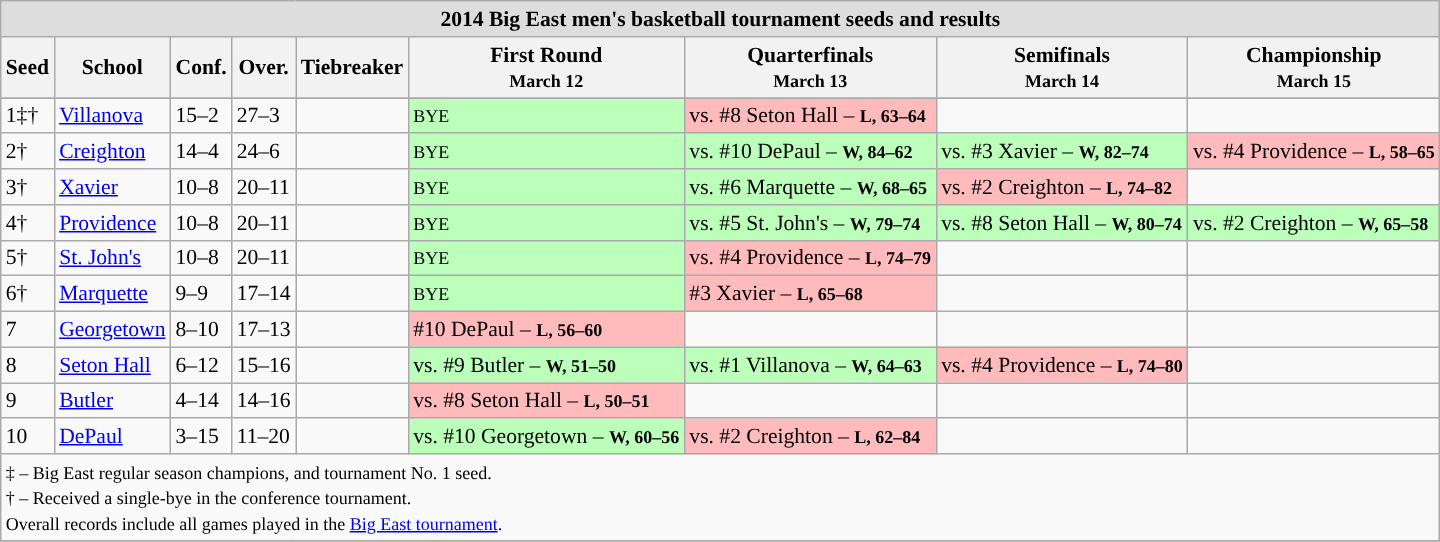<table class="wikitable" style="white-space:nowrap; font-size:90%;">
<tr>
<td colspan="10" style="text-align:center; background:#DDDDDD; font:#000000"><strong>2014 Big East men's basketball tournament seeds and results</strong></td>
</tr>
<tr bgcolor="#efefef">
<th>Seed</th>
<th>School</th>
<th>Conf.</th>
<th>Over.</th>
<th>Tiebreaker</th>
<th>First Round<br><small>March 12</small></th>
<th>Quarterfinals<br><small>March 13</small></th>
<th>Semifinals<br><small>March 14</small></th>
<th>Championship<br><small>March 15</small></th>
</tr>
<tr>
</tr>
<tr>
<td>1‡†</td>
<td align=left><a href='#'>Villanova</a></td>
<td>15–2</td>
<td>27–3</td>
<td></td>
<td style="background:#bfb;"><small>BYE</small></td>
<td style="background:#fbb;">vs. #8 Seton Hall – <small><strong>L, 63–64</strong></small></td>
<td></td>
<td></td>
</tr>
<tr>
<td>2†</td>
<td align=left><a href='#'>Creighton</a></td>
<td>14–4</td>
<td>24–6</td>
<td></td>
<td style="background:#bfb;"><small>BYE</small></td>
<td style="background:#bfb;">vs. #10 DePaul – <small><strong>W, 84–62</strong></small></td>
<td style="background:#bfb;">vs. #3 Xavier – <small><strong>W, 82–74</strong></small></td>
<td style="background:#fbb;">vs. #4 Providence – <small><strong>L, 58–65</strong></small></td>
</tr>
<tr>
<td>3†</td>
<td align=left><a href='#'>Xavier</a></td>
<td>10–8</td>
<td>20–11</td>
<td></td>
<td style="background:#bfb;"><small>BYE</small></td>
<td style="background:#bfb;">vs. #6 Marquette – <small><strong>W, 68–65</strong></small></td>
<td style="background:#fbb;">vs. #2 Creighton – <small><strong>L, 74–82</strong></small></td>
<td></td>
</tr>
<tr>
<td>4†</td>
<td align=left><a href='#'>Providence</a></td>
<td>10–8</td>
<td>20–11</td>
<td></td>
<td style="background:#bfb;"><small>BYE</small></td>
<td style="background:#bfb;">vs. #5 St. John's – <small><strong>W, 79–74</strong></small></td>
<td style="background:#bfb;">vs. #8 Seton Hall – <small><strong>W, 80–74</strong></small></td>
<td style="background:#bfb;">vs. #2 Creighton – <small><strong>W, 65–58</strong></small></td>
</tr>
<tr>
<td>5†</td>
<td align=left><a href='#'>St. John's</a></td>
<td>10–8</td>
<td>20–11</td>
<td></td>
<td style="background:#bfb;"><small>BYE</small></td>
<td style="background:#fbb;">vs. #4 Providence – <small><strong>L, 74–79</strong></small></td>
<td></td>
<td></td>
</tr>
<tr>
<td>6†</td>
<td align=left><a href='#'>Marquette</a></td>
<td>9–9</td>
<td>17–14</td>
<td></td>
<td style="background:#bfb;"><small>BYE</small></td>
<td style="background:#fbb;">#3 Xavier – <small><strong>L, 65–68</strong></small></td>
<td></td>
<td></td>
</tr>
<tr>
<td>7</td>
<td align=left><a href='#'>Georgetown</a></td>
<td>8–10</td>
<td>17–13</td>
<td></td>
<td style="background:#fbb;">#10 DePaul – <small><strong>L, 56–60</strong></small></td>
<td></td>
<td></td>
<td></td>
</tr>
<tr>
<td>8</td>
<td align=left><a href='#'>Seton Hall</a></td>
<td>6–12</td>
<td>15–16</td>
<td></td>
<td style="background:#bfb;">vs. #9 Butler – <small><strong>W, 51–50</strong></small></td>
<td style="background:#bfb;">vs. #1 Villanova – <small><strong>W, 64–63</strong></small></td>
<td style="background:#fbb;">vs. #4 Providence – <small><strong>L, 74–80</strong></small></td>
<td></td>
</tr>
<tr>
<td>9</td>
<td align=left><a href='#'>Butler</a></td>
<td>4–14</td>
<td>14–16</td>
<td></td>
<td style="background:#fbb;">vs. #8 Seton Hall – <small><strong>L, 50–51</strong></small></td>
<td></td>
<td></td>
<td></td>
</tr>
<tr>
<td>10</td>
<td align=left><a href='#'>DePaul</a></td>
<td>3–15</td>
<td>11–20</td>
<td></td>
<td style="background:#bfb;">vs. #10 Georgetown – <small><strong>W, 60–56</strong></small></td>
<td style="background:#fbb;">vs. #2 Creighton – <small><strong>L, 62–84</strong></small></td>
<td></td>
<td></td>
</tr>
<tr>
<td colspan="10" style="text-align:left;"><small>‡ – Big East regular season champions, and tournament No. 1 seed.<br>† – Received a single-bye in the conference tournament.<br>Overall records include all games played in the <a href='#'>Big East tournament</a>.</small></td>
</tr>
<tr>
</tr>
</table>
